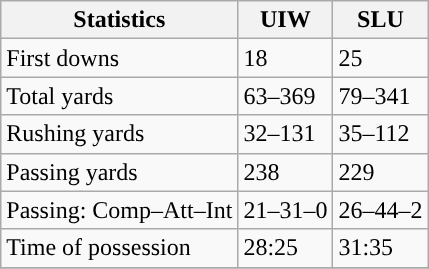<table class="wikitable" style="float: left;">
<tr>
<th>Statistics</th>
<th>UIW</th>
<th>SLU</th>
</tr>
<tr>
<td>First downs</td>
<td>18</td>
<td>25</td>
</tr>
<tr>
<td>Total yards</td>
<td>63–369</td>
<td>79–341</td>
</tr>
<tr>
<td>Rushing yards</td>
<td>32–131</td>
<td>35–112</td>
</tr>
<tr>
<td>Passing yards</td>
<td>238</td>
<td>229</td>
</tr>
<tr>
<td>Passing: Comp–Att–Int</td>
<td>21–31–0</td>
<td>26–44–2</td>
</tr>
<tr>
<td>Time of possession</td>
<td>28:25</td>
<td>31:35</td>
</tr>
<tr>
</tr>
</table>
